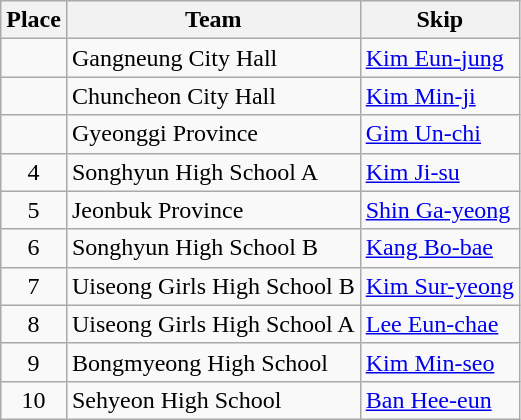<table class="wikitable">
<tr>
<th>Place</th>
<th>Team</th>
<th>Skip</th>
</tr>
<tr>
<td align=center></td>
<td> Gangneung City Hall</td>
<td><a href='#'>Kim Eun-jung</a></td>
</tr>
<tr>
<td align=center></td>
<td> Chuncheon City Hall</td>
<td><a href='#'>Kim Min-ji</a></td>
</tr>
<tr>
<td align=center></td>
<td> Gyeonggi Province</td>
<td><a href='#'>Gim Un-chi</a></td>
</tr>
<tr>
<td align=center>4</td>
<td> Songhyun High School A</td>
<td><a href='#'>Kim Ji-su</a></td>
</tr>
<tr>
<td align=center>5</td>
<td> Jeonbuk Province</td>
<td><a href='#'>Shin Ga-yeong</a></td>
</tr>
<tr>
<td align=center>6</td>
<td> Songhyun High School B</td>
<td><a href='#'>Kang Bo-bae</a></td>
</tr>
<tr>
<td align=center>7</td>
<td> Uiseong Girls High School B</td>
<td><a href='#'>Kim Sur-yeong</a></td>
</tr>
<tr>
<td align=center>8</td>
<td> Uiseong Girls High School A</td>
<td><a href='#'>Lee Eun-chae</a></td>
</tr>
<tr>
<td align=center>9</td>
<td> Bongmyeong High School</td>
<td><a href='#'>Kim Min-seo</a></td>
</tr>
<tr>
<td align=center>10</td>
<td> Sehyeon High School</td>
<td><a href='#'>Ban Hee-eun</a></td>
</tr>
</table>
